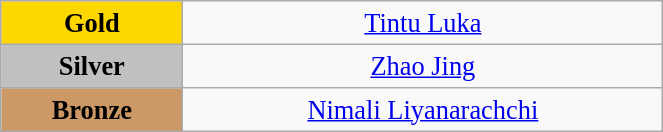<table class="wikitable" style=" text-align:center; font-size:110%;" width="35%">
<tr>
<td bgcolor="gold"><strong>Gold</strong></td>
<td><a href='#'>Tintu Luka</a><br></td>
</tr>
<tr>
<td bgcolor="silver"><strong>Silver</strong></td>
<td><a href='#'>Zhao Jing</a><br></td>
</tr>
<tr>
<td bgcolor="CC9966"><strong>Bronze</strong></td>
<td><a href='#'>Nimali Liyanarachchi</a><br></td>
</tr>
</table>
